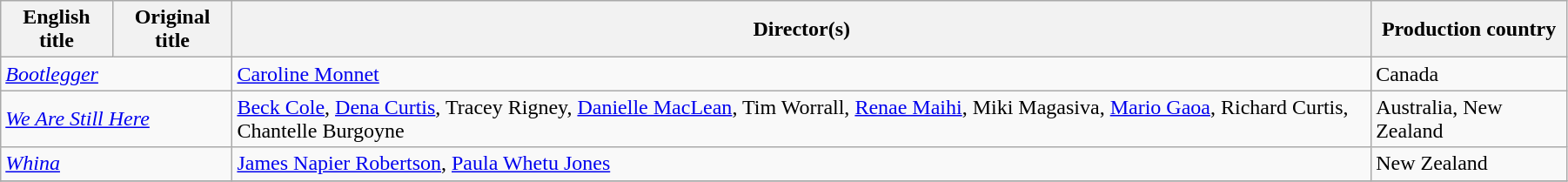<table class="wikitable" style="width:95%; margin-bottom:2px">
<tr>
<th>English title</th>
<th>Original title</th>
<th>Director(s)</th>
<th>Production country</th>
</tr>
<tr>
<td colspan="2"><em><a href='#'>Bootlegger</a></em></td>
<td><a href='#'>Caroline Monnet</a></td>
<td>Canada</td>
</tr>
<tr>
<td colspan="2"><em><a href='#'>We Are Still Here</a></em> </td>
<td><a href='#'>Beck Cole</a>, <a href='#'>Dena Curtis</a>, Tracey Rigney, <a href='#'>Danielle MacLean</a>, Tim Worrall, <a href='#'>Renae Maihi</a>, Miki Magasiva, <a href='#'>Mario Gaoa</a>, Richard Curtis, Chantelle Burgoyne</td>
<td>Australia, New Zealand</td>
</tr>
<tr>
<td colspan="2"><em><a href='#'>Whina</a></em></td>
<td><a href='#'>James Napier Robertson</a>, <a href='#'>Paula Whetu Jones</a></td>
<td>New Zealand</td>
</tr>
<tr>
</tr>
</table>
